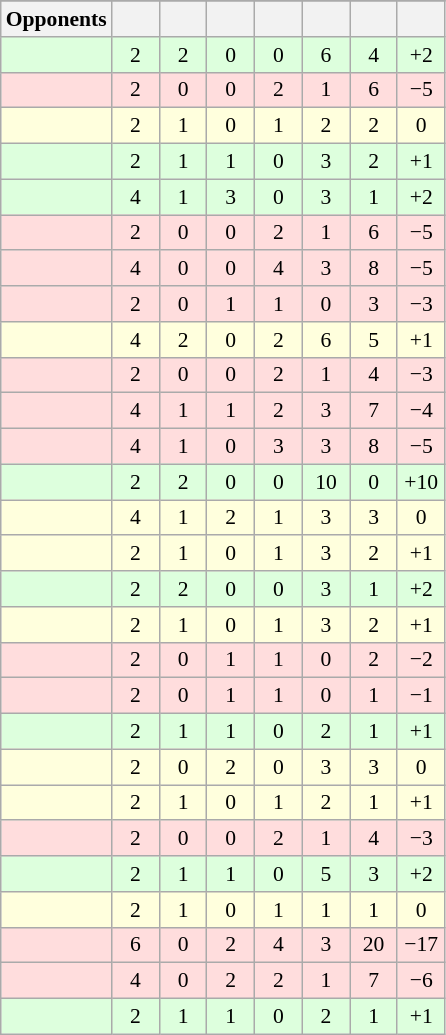<table class="wikitable sortable collapsed" style="text-align: center; font-size: 90%;">
<tr>
</tr>
<tr>
<th>Opponents</th>
<th width=25></th>
<th width=25></th>
<th width=25></th>
<th width=25></th>
<th width=25></th>
<th width=25></th>
<th width=25></th>
</tr>
<tr bgcolor="#ddffdd">
<td align="left"></td>
<td>2</td>
<td>2</td>
<td>0</td>
<td>0</td>
<td>6</td>
<td>4</td>
<td>+2</td>
</tr>
<tr bgcolor="#ffdddd">
<td align="left"></td>
<td>2</td>
<td>0</td>
<td>0</td>
<td>2</td>
<td>1</td>
<td>6</td>
<td>−5</td>
</tr>
<tr bgcolor="#ffffdd">
<td align="left"></td>
<td>2</td>
<td>1</td>
<td>0</td>
<td>1</td>
<td>2</td>
<td>2</td>
<td>0</td>
</tr>
<tr bgcolor="#ddffdd">
<td align="left"></td>
<td>2</td>
<td>1</td>
<td>1</td>
<td>0</td>
<td>3</td>
<td>2</td>
<td>+1</td>
</tr>
<tr bgcolor="#ddffdd">
<td align="left"></td>
<td>4</td>
<td>1</td>
<td>3</td>
<td>0</td>
<td>3</td>
<td>1</td>
<td>+2</td>
</tr>
<tr bgcolor="#ffdddd">
<td align="left"></td>
<td>2</td>
<td>0</td>
<td>0</td>
<td>2</td>
<td>1</td>
<td>6</td>
<td>−5</td>
</tr>
<tr bgcolor="#ffdddd">
<td align="left"></td>
<td>4</td>
<td>0</td>
<td>0</td>
<td>4</td>
<td>3</td>
<td>8</td>
<td>−5</td>
</tr>
<tr bgcolor="#ffdddd">
<td align="left"></td>
<td>2</td>
<td>0</td>
<td>1</td>
<td>1</td>
<td>0</td>
<td>3</td>
<td>−3</td>
</tr>
<tr bgcolor="#ffffdd">
<td align="left"></td>
<td>4</td>
<td>2</td>
<td>0</td>
<td>2</td>
<td>6</td>
<td>5</td>
<td>+1</td>
</tr>
<tr bgcolor="#ffdddd">
<td align="left"></td>
<td>2</td>
<td>0</td>
<td>0</td>
<td>2</td>
<td>1</td>
<td>4</td>
<td>−3</td>
</tr>
<tr bgcolor="#ffdddd">
<td align="left"></td>
<td>4</td>
<td>1</td>
<td>1</td>
<td>2</td>
<td>3</td>
<td>7</td>
<td>−4</td>
</tr>
<tr bgcolor="#ffdddd">
<td align="left"></td>
<td>4</td>
<td>1</td>
<td>0</td>
<td>3</td>
<td>3</td>
<td>8</td>
<td>−5</td>
</tr>
<tr bgcolor="#ddffdd">
<td align="left"></td>
<td>2</td>
<td>2</td>
<td>0</td>
<td>0</td>
<td>10</td>
<td>0</td>
<td>+10</td>
</tr>
<tr bgcolor="#ffffdd">
<td align="left"></td>
<td>4</td>
<td>1</td>
<td>2</td>
<td>1</td>
<td>3</td>
<td>3</td>
<td>0</td>
</tr>
<tr bgcolor="#ffffdd">
<td align="left"></td>
<td>2</td>
<td>1</td>
<td>0</td>
<td>1</td>
<td>3</td>
<td>2</td>
<td>+1</td>
</tr>
<tr bgcolor="#ddffdd">
<td align="left"></td>
<td>2</td>
<td>2</td>
<td>0</td>
<td>0</td>
<td>3</td>
<td>1</td>
<td>+2</td>
</tr>
<tr bgcolor="#ffffdd">
<td align="left"></td>
<td>2</td>
<td>1</td>
<td>0</td>
<td>1</td>
<td>3</td>
<td>2</td>
<td>+1</td>
</tr>
<tr bgcolor="#ffdddd">
<td align="left"></td>
<td>2</td>
<td>0</td>
<td>1</td>
<td>1</td>
<td>0</td>
<td>2</td>
<td>−2</td>
</tr>
<tr bgcolor="#ffdddd">
<td align="left"></td>
<td>2</td>
<td>0</td>
<td>1</td>
<td>1</td>
<td>0</td>
<td>1</td>
<td>−1</td>
</tr>
<tr bgcolor="#ddffdd">
<td align="left"></td>
<td>2</td>
<td>1</td>
<td>1</td>
<td>0</td>
<td>2</td>
<td>1</td>
<td>+1</td>
</tr>
<tr bgcolor="#ffffdd">
<td align="left"></td>
<td>2</td>
<td>0</td>
<td>2</td>
<td>0</td>
<td>3</td>
<td>3</td>
<td>0</td>
</tr>
<tr bgcolor="#ffffdd">
<td align="left"></td>
<td>2</td>
<td>1</td>
<td>0</td>
<td>1</td>
<td>2</td>
<td>1</td>
<td>+1</td>
</tr>
<tr bgcolor="#ffdddd">
<td align="left"></td>
<td>2</td>
<td>0</td>
<td>0</td>
<td>2</td>
<td>1</td>
<td>4</td>
<td>−3</td>
</tr>
<tr bgcolor="#ddffdd">
<td align="left"></td>
<td>2</td>
<td>1</td>
<td>1</td>
<td>0</td>
<td>5</td>
<td>3</td>
<td>+2</td>
</tr>
<tr bgcolor="#ffffdd">
<td align="left"></td>
<td>2</td>
<td>1</td>
<td>0</td>
<td>1</td>
<td>1</td>
<td>1</td>
<td>0</td>
</tr>
<tr bgcolor= "#ffdddd">
<td align="left"></td>
<td>6</td>
<td>0</td>
<td>2</td>
<td>4</td>
<td>3</td>
<td>20</td>
<td>−17</td>
</tr>
<tr bgcolor="#ffdddd">
<td align="left"></td>
<td>4</td>
<td>0</td>
<td>2</td>
<td>2</td>
<td>1</td>
<td>7</td>
<td>−6</td>
</tr>
<tr bgcolor="#ddffdd">
<td align="left"></td>
<td>2</td>
<td>1</td>
<td>1</td>
<td>0</td>
<td>2</td>
<td>1</td>
<td>+1</td>
</tr>
</table>
